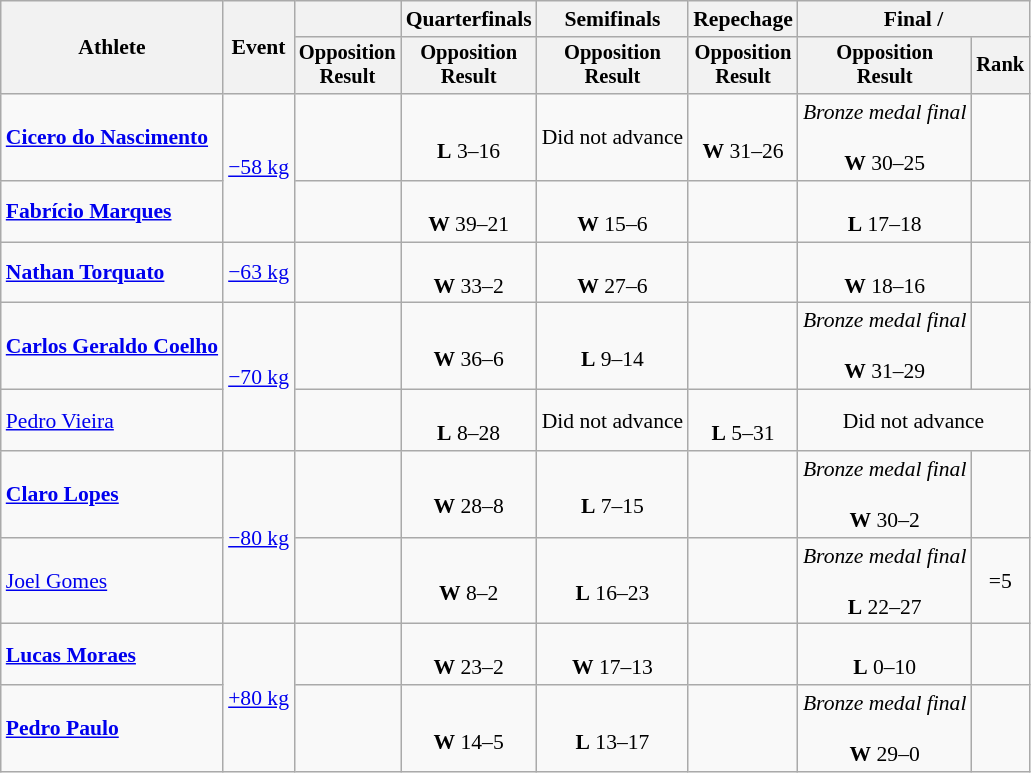<table class="wikitable" style="font-size:90%;">
<tr>
<th rowspan=2>Athlete</th>
<th rowspan=2>Event</th>
<th></th>
<th>Quarterfinals</th>
<th>Semifinals</th>
<th>Repechage</th>
<th colspan="2">Final / </th>
</tr>
<tr style="font-size:95%">
<th>Opposition<br>Result</th>
<th>Opposition<br>Result</th>
<th>Opposition<br>Result</th>
<th>Opposition<br>Result</th>
<th>Opposition<br>Result</th>
<th>Rank</th>
</tr>
<tr align=center>
<td align=left><strong><a href='#'>Cicero do Nascimento</a></strong></td>
<td align=left rowspan=2><a href='#'>−58 kg</a></td>
<td></td>
<td><br><strong>L</strong> 3–16</td>
<td>Did not advance</td>
<td><br><strong>W</strong> 31–26</td>
<td><em>Bronze medal final</em><br><br><strong>W</strong> 30–25</td>
<td></td>
</tr>
<tr align=center>
<td align=left><strong><a href='#'>Fabrício Marques</a></strong></td>
<td></td>
<td><br><strong>W</strong> 39–21</td>
<td><br><strong>W</strong> 15–6</td>
<td></td>
<td><br><strong>L</strong> 17–18</td>
<td></td>
</tr>
<tr align=center>
<td align=left><strong><a href='#'>Nathan Torquato</a></strong></td>
<td align=left><a href='#'>−63 kg</a></td>
<td></td>
<td><br><strong>W</strong> 33–2</td>
<td><br><strong>W</strong> 27–6</td>
<td></td>
<td><br><strong>W</strong> 18–16</td>
<td></td>
</tr>
<tr align=center>
<td align=left><strong><a href='#'>Carlos Geraldo Coelho</a></strong></td>
<td align=left rowspan=2><a href='#'>−70 kg</a></td>
<td></td>
<td><br><strong>W</strong> 36–6</td>
<td><br><strong>L</strong> 9–14</td>
<td></td>
<td><em>Bronze medal final</em><br><br><strong>W</strong> 31–29</td>
<td></td>
</tr>
<tr align=center>
<td align=left><a href='#'>Pedro Vieira</a></td>
<td></td>
<td><br><strong>L</strong> 8–28</td>
<td>Did not advance</td>
<td><br><strong>L</strong> 5–31</td>
<td colspan=2>Did not advance</td>
</tr>
<tr align=center>
<td align=left><strong><a href='#'>Claro Lopes</a></strong></td>
<td align=left rowspan=2><a href='#'>−80 kg</a></td>
<td></td>
<td><br><strong>W</strong> 28–8</td>
<td><br><strong>L</strong> 7–15</td>
<td></td>
<td><em>Bronze medal final</em><br><br><strong>W</strong> 30–2</td>
<td></td>
</tr>
<tr align=center>
<td align=left><a href='#'>Joel Gomes</a></td>
<td></td>
<td><br><strong>W</strong> 8–2</td>
<td><br><strong>L</strong> 16–23</td>
<td></td>
<td><em>Bronze medal final</em><br><br><strong>L</strong> 22–27</td>
<td>=5</td>
</tr>
<tr align=center>
<td align=left><strong><a href='#'>Lucas Moraes</a></strong></td>
<td align=left rowspan=2><a href='#'>+80 kg</a></td>
<td></td>
<td><br><strong>W</strong> 23–2</td>
<td><br><strong>W</strong> 17–13</td>
<td></td>
<td><br><strong>L</strong> 0–10</td>
<td></td>
</tr>
<tr align=center>
<td align=left><strong><a href='#'>Pedro Paulo</a></strong></td>
<td></td>
<td><br><strong>W</strong> 14–5</td>
<td><br><strong>L</strong> 13–17</td>
<td></td>
<td><em>Bronze medal final</em><br><br><strong>W</strong> 29–0</td>
<td></td>
</tr>
</table>
